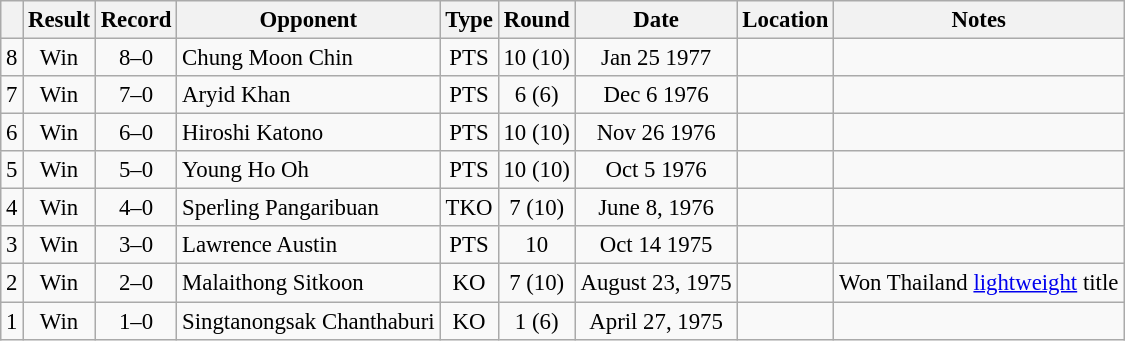<table class="wikitable" style="text-align:center; font-size:95%">
<tr>
<th></th>
<th>Result</th>
<th>Record</th>
<th>Opponent</th>
<th>Type</th>
<th>Round</th>
<th>Date</th>
<th>Location</th>
<th>Notes</th>
</tr>
<tr>
<td>8</td>
<td>Win</td>
<td>8–0</td>
<td style="text-align:left;"> Chung Moon Chin</td>
<td>PTS</td>
<td>10 (10)</td>
<td>Jan 25 1977</td>
<td style="text-align:left;">  </td>
<td style="text-align:left;"></td>
</tr>
<tr>
<td>7</td>
<td>Win</td>
<td>7–0</td>
<td style="text-align:left;"> Aryid Khan</td>
<td>PTS</td>
<td>6 (6)</td>
<td>Dec 6 1976</td>
<td style="text-align:left;">  </td>
<td style="text-align:left;"></td>
</tr>
<tr>
<td>6</td>
<td>Win</td>
<td>6–0</td>
<td style="text-align:left;"> Hiroshi Katono</td>
<td>PTS</td>
<td>10 (10)</td>
<td>Nov 26 1976</td>
<td style="text-align:left;">  </td>
<td style="text-align:left;"></td>
</tr>
<tr>
<td>5</td>
<td>Win</td>
<td>5–0</td>
<td style="text-align:left;"> Young Ho Oh</td>
<td>PTS</td>
<td>10 (10)</td>
<td>Oct 5 1976</td>
<td style="text-align:left;">  </td>
<td style="text-align:left;"></td>
</tr>
<tr>
<td>4</td>
<td>Win</td>
<td>4–0</td>
<td style="text-align:left;"> Sperling Pangaribuan</td>
<td>TKO</td>
<td>7 (10)</td>
<td>June 8, 1976</td>
<td style="text-align:left;">  </td>
<td style="text-align:left;"></td>
</tr>
<tr>
<td>3</td>
<td>Win</td>
<td>3–0</td>
<td style="text-align:left;"> Lawrence Austin</td>
<td>PTS</td>
<td>10</td>
<td>Oct 14 1975</td>
<td style="text-align:left;">  </td>
<td style="text-align:left;"></td>
</tr>
<tr>
<td>2</td>
<td>Win</td>
<td>2–0</td>
<td style="text-align:left;"> Malaithong Sitkoon</td>
<td>KO</td>
<td>7 (10)</td>
<td>August 23, 1975</td>
<td style="text-align:left;">  </td>
<td style="text-align:left;">Won Thailand <a href='#'>lightweight</a> title</td>
</tr>
<tr>
<td>1</td>
<td>Win</td>
<td>1–0</td>
<td style="text-align:left;"> Singtanongsak Chanthaburi</td>
<td>KO</td>
<td>1 (6)</td>
<td>April 27, 1975</td>
<td style="text-align:left;">  </td>
<td style="text-align:left;"></td>
</tr>
</table>
